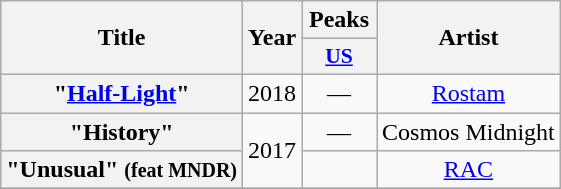<table class="wikitable plainrowheaders" style="text-align:center;">
<tr>
<th scope="col" rowspan="2">Title</th>
<th scope="col" rowspan="2">Year</th>
<th scope="col" colspan="1">Peaks</th>
<th scope="col" rowspan="2">Artist</th>
</tr>
<tr>
<th style="width:3em;font-size:90%;"><a href='#'>US</a></th>
</tr>
<tr>
<th scope="row">"<a href='#'>Half-Light</a>"</th>
<td>2018</td>
<td>—</td>
<td><a href='#'>Rostam</a></td>
</tr>
<tr>
<th scope="row">"History"</th>
<td rowspan="2">2017</td>
<td>—</td>
<td>Cosmos Midnight</td>
</tr>
<tr>
<th scope="row">"Unusual" <small>(feat MNDR)</small></th>
<td></td>
<td><a href='#'>RAC</a></td>
</tr>
<tr>
</tr>
</table>
